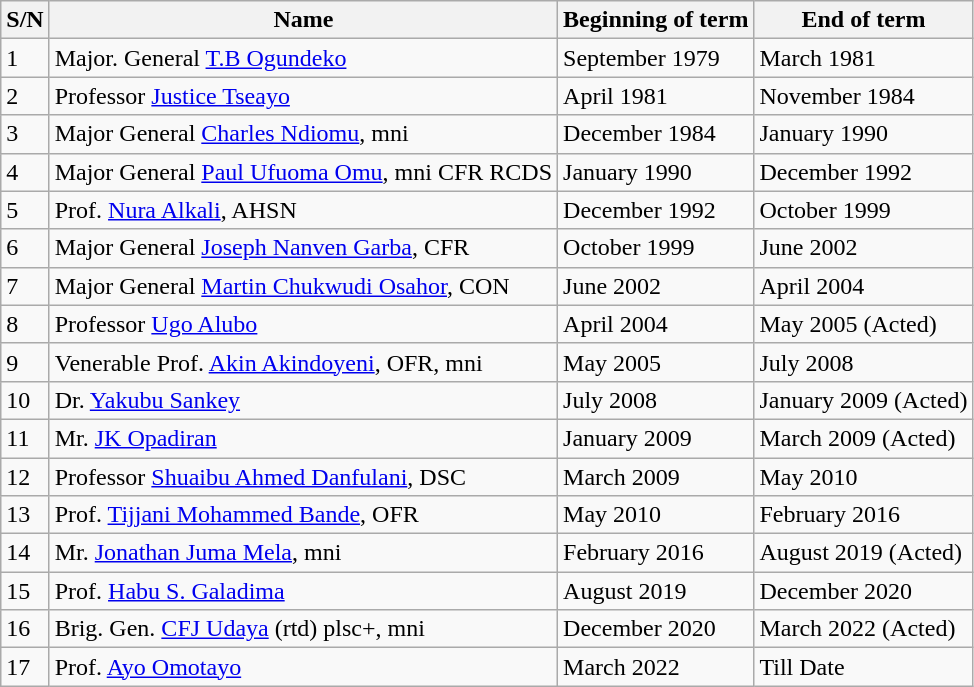<table class="wikitable">
<tr>
<th>S/N</th>
<th>Name</th>
<th><strong>Beginning of term</strong></th>
<th><strong>End of term</strong></th>
</tr>
<tr>
<td>1</td>
<td>Major. General <a href='#'>T.B Ogundeko</a></td>
<td>September 1979</td>
<td>March 1981</td>
</tr>
<tr>
<td>2</td>
<td>Professor <a href='#'>Justice Tseayo</a></td>
<td>April 1981</td>
<td>November 1984</td>
</tr>
<tr>
<td>3</td>
<td>Major General <a href='#'>Charles Ndiomu</a>, mni</td>
<td>December 1984</td>
<td>January 1990</td>
</tr>
<tr>
<td>4</td>
<td>Major General <a href='#'>Paul Ufuoma Omu</a>, mni CFR RCDS</td>
<td>January 1990</td>
<td>December 1992</td>
</tr>
<tr>
<td>5</td>
<td>Prof. <a href='#'>Nura Alkali</a>, AHSN</td>
<td>December 1992</td>
<td>October 1999</td>
</tr>
<tr>
<td>6</td>
<td>Major General <a href='#'>Joseph Nanven Garba</a>, CFR</td>
<td>October 1999</td>
<td>June 2002</td>
</tr>
<tr>
<td>7</td>
<td>Major General <a href='#'>Martin Chukwudi Osahor</a>, CON</td>
<td>June 2002</td>
<td>April 2004</td>
</tr>
<tr>
<td>8</td>
<td>Professor <a href='#'>Ugo Alubo</a></td>
<td>April 2004</td>
<td>May 2005 (Acted)</td>
</tr>
<tr>
<td>9</td>
<td>Venerable Prof. <a href='#'>Akin Akindoyeni</a>, OFR, mni</td>
<td>May 2005</td>
<td>July 2008</td>
</tr>
<tr>
<td>10</td>
<td>Dr. <a href='#'>Yakubu Sankey</a></td>
<td>July 2008</td>
<td>January 2009 (Acted)</td>
</tr>
<tr>
<td>11</td>
<td>Mr. <a href='#'>JK Opadiran</a></td>
<td>January 2009</td>
<td>March 2009 (Acted)</td>
</tr>
<tr>
<td>12</td>
<td>Professor <a href='#'>Shuaibu Ahmed Danfulani</a>, DSC</td>
<td>March 2009</td>
<td>May 2010</td>
</tr>
<tr>
<td>13</td>
<td>Prof. <a href='#'>Tijjani Mohammed Bande</a>, OFR</td>
<td>May 2010</td>
<td>February 2016</td>
</tr>
<tr>
<td>14</td>
<td>Mr. <a href='#'>Jonathan Juma Mela</a>, mni</td>
<td>February 2016</td>
<td>August 2019 (Acted)</td>
</tr>
<tr>
<td>15</td>
<td>Prof. <a href='#'>Habu S. Galadima</a></td>
<td>August 2019</td>
<td>December 2020</td>
</tr>
<tr>
<td>16</td>
<td>Brig. Gen. <a href='#'>CFJ Udaya</a> (rtd) plsc+, mni</td>
<td>December 2020</td>
<td>March 2022 (Acted)</td>
</tr>
<tr>
<td>17</td>
<td>Prof. <a href='#'>Ayo Omotayo</a></td>
<td>March 2022</td>
<td>Till Date</td>
</tr>
</table>
